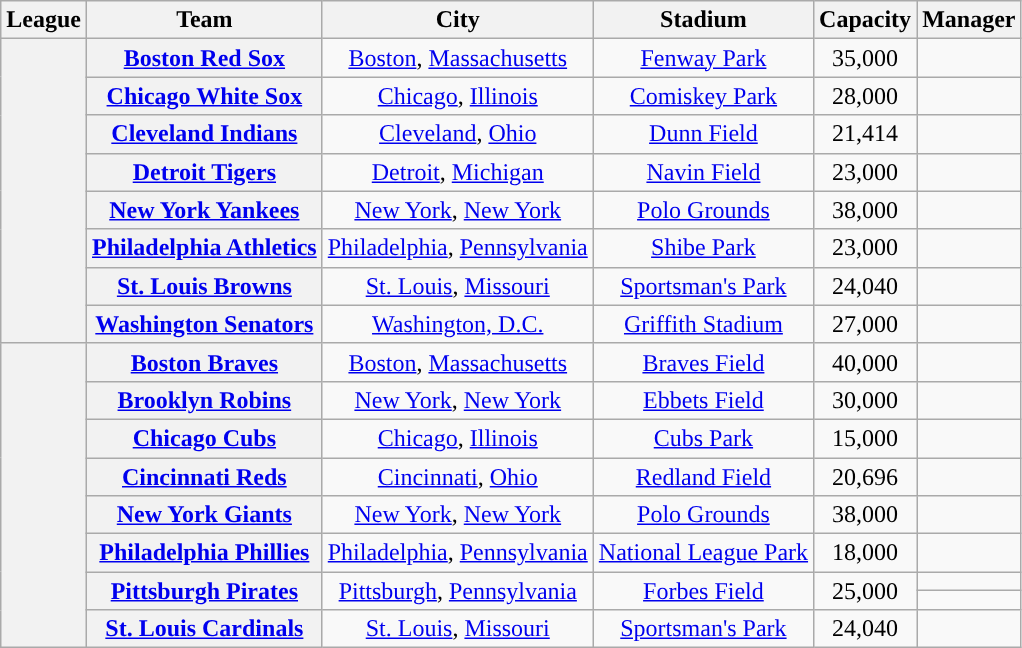<table class="wikitable sortable plainrowheaders" style="text-align:center;">
<tr>
<th scope="col">League</th>
<th scope="col">Team</th>
<th scope="col">City</th>
<th scope="col">Stadium</th>
<th scope="col">Capacity</th>
<th scope="col">Manager</th>
</tr>
<tr>
<th rowspan="8"></th>
<th scope="row"><a href='#'>Boston Red Sox</a></th>
<td><a href='#'>Boston</a>, <a href='#'>Massachusetts</a></td>
<td><a href='#'>Fenway Park</a></td>
<td>35,000</td>
<td></td>
</tr>
<tr>
<th scope="row"><a href='#'>Chicago White Sox</a></th>
<td><a href='#'>Chicago</a>, <a href='#'>Illinois</a></td>
<td><a href='#'>Comiskey Park</a></td>
<td>28,000</td>
<td></td>
</tr>
<tr>
<th scope="row"><a href='#'>Cleveland Indians</a></th>
<td><a href='#'>Cleveland</a>, <a href='#'>Ohio</a></td>
<td><a href='#'>Dunn Field</a></td>
<td>21,414</td>
<td></td>
</tr>
<tr>
<th scope="row"><a href='#'>Detroit Tigers</a></th>
<td><a href='#'>Detroit</a>, <a href='#'>Michigan</a></td>
<td><a href='#'>Navin Field</a></td>
<td>23,000</td>
<td></td>
</tr>
<tr>
<th scope="row"><a href='#'>New York Yankees</a></th>
<td><a href='#'>New York</a>, <a href='#'>New York</a></td>
<td><a href='#'>Polo Grounds</a></td>
<td>38,000</td>
<td></td>
</tr>
<tr>
<th scope="row"><a href='#'>Philadelphia Athletics</a></th>
<td><a href='#'>Philadelphia</a>, <a href='#'>Pennsylvania</a></td>
<td><a href='#'>Shibe Park</a></td>
<td>23,000</td>
<td></td>
</tr>
<tr>
<th scope="row"><a href='#'>St. Louis Browns</a></th>
<td><a href='#'>St. Louis</a>, <a href='#'>Missouri</a></td>
<td><a href='#'>Sportsman's Park</a></td>
<td>24,040</td>
<td></td>
</tr>
<tr>
<th scope="row"><a href='#'>Washington Senators</a></th>
<td><a href='#'>Washington, D.C.</a></td>
<td><a href='#'>Griffith Stadium</a></td>
<td>27,000</td>
<td></td>
</tr>
<tr>
<th rowspan="9"></th>
<th scope="row"><a href='#'>Boston Braves</a></th>
<td><a href='#'>Boston</a>, <a href='#'>Massachusetts</a></td>
<td><a href='#'>Braves Field</a></td>
<td>40,000</td>
<td></td>
</tr>
<tr>
<th scope="row"><a href='#'>Brooklyn Robins</a></th>
<td><a href='#'>New York</a>, <a href='#'>New York</a></td>
<td><a href='#'>Ebbets Field</a></td>
<td>30,000</td>
<td></td>
</tr>
<tr>
<th scope="row"><a href='#'>Chicago Cubs</a></th>
<td><a href='#'>Chicago</a>, <a href='#'>Illinois</a></td>
<td><a href='#'>Cubs Park</a></td>
<td>15,000</td>
<td></td>
</tr>
<tr>
<th scope="row"><a href='#'>Cincinnati Reds</a></th>
<td><a href='#'>Cincinnati</a>, <a href='#'>Ohio</a></td>
<td><a href='#'>Redland Field</a></td>
<td>20,696</td>
<td></td>
</tr>
<tr>
<th scope="row"><a href='#'>New York Giants</a></th>
<td><a href='#'>New York</a>, <a href='#'>New York</a></td>
<td><a href='#'>Polo Grounds</a></td>
<td>38,000</td>
<td></td>
</tr>
<tr>
<th scope="row"><a href='#'>Philadelphia Phillies</a></th>
<td><a href='#'>Philadelphia</a>, <a href='#'>Pennsylvania</a></td>
<td><a href='#'>National League Park</a></td>
<td>18,000</td>
<td></td>
</tr>
<tr>
<th rowspan="2" scope="row"><a href='#'>Pittsburgh Pirates</a></th>
<td rowspan="2"><a href='#'>Pittsburgh</a>, <a href='#'>Pennsylvania</a></td>
<td rowspan="2"><a href='#'>Forbes Field</a></td>
<td rowspan="2">25,000</td>
<td></td>
</tr>
<tr>
<td></td>
</tr>
<tr>
<th scope="row"><a href='#'>St. Louis Cardinals</a></th>
<td><a href='#'>St. Louis</a>, <a href='#'>Missouri</a></td>
<td><a href='#'>Sportsman's Park</a></td>
<td>24,040</td>
<td></td>
</tr>
</table>
